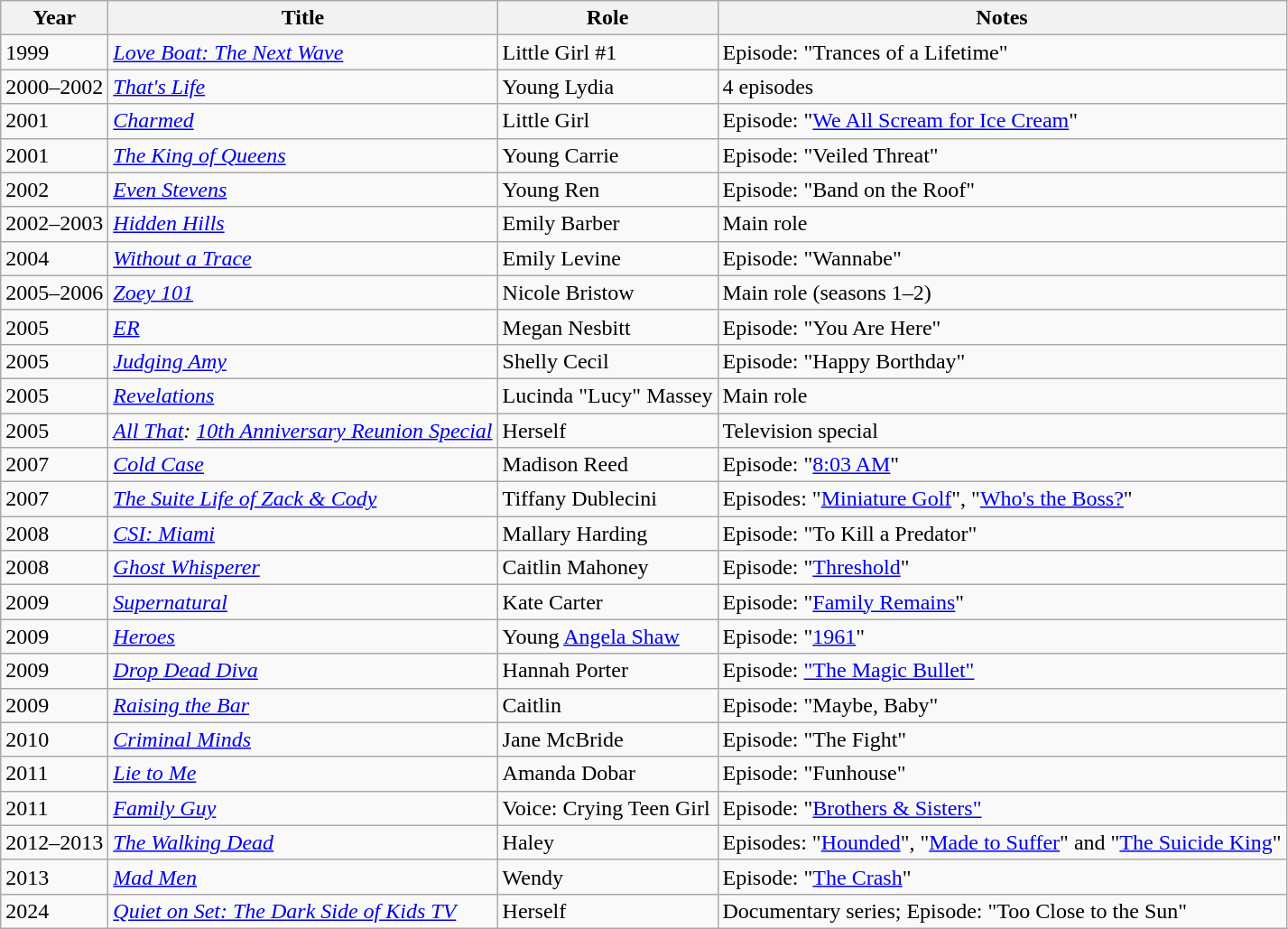<table class="wikitable sortable">
<tr>
<th scope="col">Year</th>
<th scope="col">Title</th>
<th scope="col">Role</th>
<th scope="col" class="unsortable">Notes</th>
</tr>
<tr>
<td>1999</td>
<td><em><a href='#'>Love Boat: The Next Wave</a></em></td>
<td>Little Girl #1</td>
<td>Episode: "Trances of a Lifetime"</td>
</tr>
<tr>
<td>2000–2002</td>
<td><em><a href='#'>That's Life</a></em></td>
<td>Young Lydia</td>
<td>4 episodes</td>
</tr>
<tr>
<td>2001</td>
<td><em><a href='#'>Charmed</a></em></td>
<td>Little Girl</td>
<td>Episode: "<a href='#'>We All Scream for Ice Cream</a>"</td>
</tr>
<tr>
<td>2001</td>
<td><em><a href='#'>The King of Queens</a></em></td>
<td>Young Carrie</td>
<td>Episode: "Veiled Threat"</td>
</tr>
<tr>
<td>2002</td>
<td><em><a href='#'>Even Stevens</a></em></td>
<td>Young Ren</td>
<td>Episode: "Band on the Roof"</td>
</tr>
<tr>
<td>2002–2003</td>
<td><em><a href='#'>Hidden Hills</a></em></td>
<td>Emily Barber</td>
<td>Main role</td>
</tr>
<tr>
<td>2004</td>
<td><em><a href='#'>Without a Trace</a></em></td>
<td>Emily Levine</td>
<td>Episode: "Wannabe"</td>
</tr>
<tr>
<td>2005–2006</td>
<td><em><a href='#'>Zoey 101</a></em></td>
<td>Nicole Bristow</td>
<td>Main role (seasons 1–2)</td>
</tr>
<tr>
<td>2005</td>
<td><em><a href='#'>ER</a></em></td>
<td>Megan Nesbitt</td>
<td>Episode: "You Are Here"</td>
</tr>
<tr>
<td>2005</td>
<td><em><a href='#'>Judging Amy</a></em></td>
<td>Shelly Cecil</td>
<td>Episode: "Happy Borthday"</td>
</tr>
<tr>
<td>2005</td>
<td><em><a href='#'>Revelations</a></em></td>
<td>Lucinda "Lucy" Massey</td>
<td>Main role</td>
</tr>
<tr>
<td>2005</td>
<td><em><a href='#'>All That</a>: <a href='#'>10th Anniversary Reunion Special</a></em></td>
<td>Herself</td>
<td>Television special</td>
</tr>
<tr>
<td>2007</td>
<td><em><a href='#'>Cold Case</a></em></td>
<td>Madison Reed</td>
<td>Episode: "<a href='#'>8:03 AM</a>"</td>
</tr>
<tr>
<td>2007</td>
<td><em><a href='#'>The Suite Life of Zack & Cody</a></em></td>
<td>Tiffany Dublecini</td>
<td>Episodes: "<a href='#'>Miniature Golf</a>", "<a href='#'>Who's the Boss?</a>"</td>
</tr>
<tr>
<td>2008</td>
<td><em><a href='#'>CSI: Miami</a></em></td>
<td>Mallary Harding</td>
<td>Episode: "To Kill a Predator"</td>
</tr>
<tr>
<td>2008</td>
<td><em><a href='#'>Ghost Whisperer</a></em></td>
<td>Caitlin Mahoney</td>
<td>Episode: "<a href='#'>Threshold</a>"</td>
</tr>
<tr>
<td>2009</td>
<td><em><a href='#'>Supernatural</a></em></td>
<td>Kate Carter</td>
<td>Episode: "<a href='#'>Family Remains</a>"</td>
</tr>
<tr>
<td>2009</td>
<td><em><a href='#'>Heroes</a></em></td>
<td>Young <a href='#'>Angela Shaw</a></td>
<td>Episode: "<a href='#'>1961</a>"</td>
</tr>
<tr>
<td>2009</td>
<td><em><a href='#'>Drop Dead Diva</a></em></td>
<td>Hannah Porter</td>
<td>Episode: <a href='#'>"The Magic Bullet"</a></td>
</tr>
<tr>
<td>2009</td>
<td><em><a href='#'>Raising the Bar</a></em></td>
<td>Caitlin</td>
<td>Episode: "Maybe, Baby"</td>
</tr>
<tr>
<td>2010</td>
<td><em><a href='#'>Criminal Minds</a></em></td>
<td>Jane McBride</td>
<td>Episode: "The Fight"</td>
</tr>
<tr>
<td>2011</td>
<td><em><a href='#'>Lie to Me</a></em></td>
<td>Amanda Dobar</td>
<td>Episode: "Funhouse"</td>
</tr>
<tr>
<td>2011</td>
<td><em><a href='#'>Family Guy</a></em></td>
<td>Voice: Crying Teen Girl</td>
<td>Episode: "<a href='#'>Brothers & Sisters"</a></td>
</tr>
<tr>
<td>2012–2013</td>
<td><em><a href='#'>The Walking Dead</a></em></td>
<td>Haley</td>
<td>Episodes: "<a href='#'>Hounded</a>", "<a href='#'>Made to Suffer</a>" and "<a href='#'>The Suicide King</a>"</td>
</tr>
<tr>
<td>2013</td>
<td><em><a href='#'>Mad Men</a></em></td>
<td>Wendy</td>
<td>Episode: "<a href='#'>The Crash</a>"</td>
</tr>
<tr>
<td>2024</td>
<td><em><a href='#'>Quiet on Set: The Dark Side of Kids TV</a></em></td>
<td>Herself</td>
<td>Documentary series; Episode: "Too Close to the Sun"</td>
</tr>
</table>
